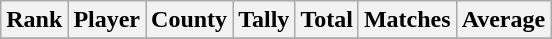<table class="wikitable">
<tr>
<th>Rank</th>
<th>Player</th>
<th>County</th>
<th>Tally</th>
<th>Total</th>
<th>Matches</th>
<th>Average</th>
</tr>
<tr>
</tr>
</table>
